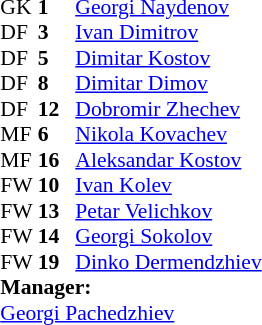<table cellspacing="0" cellpadding="0" style="font-size:90%; margin:0.2em auto;">
<tr>
<th width="25"></th>
<th width="25"></th>
</tr>
<tr>
<td>GK</td>
<td><strong> 1</strong></td>
<td><a href='#'>Georgi Naydenov</a></td>
</tr>
<tr>
<td>DF</td>
<td><strong> 3</strong></td>
<td><a href='#'>Ivan Dimitrov</a></td>
</tr>
<tr>
<td>DF</td>
<td><strong>5</strong></td>
<td><a href='#'>Dimitar Kostov</a></td>
</tr>
<tr>
<td>DF</td>
<td><strong>8 </strong></td>
<td><a href='#'>Dimitar Dimov</a></td>
</tr>
<tr>
<td>DF</td>
<td><strong>12</strong></td>
<td><a href='#'>Dobromir Zhechev</a></td>
</tr>
<tr>
<td>MF</td>
<td><strong>6</strong></td>
<td><a href='#'>Nikola Kovachev</a></td>
</tr>
<tr>
<td>MF</td>
<td><strong>16</strong></td>
<td><a href='#'>Aleksandar Kostov</a></td>
</tr>
<tr>
<td>FW</td>
<td><strong>10</strong></td>
<td><a href='#'>Ivan Kolev</a></td>
</tr>
<tr>
<td>FW</td>
<td><strong>13</strong></td>
<td><a href='#'>Petar Velichkov</a></td>
</tr>
<tr>
<td>FW</td>
<td><strong>14</strong></td>
<td><a href='#'>Georgi Sokolov</a></td>
</tr>
<tr>
<td>FW</td>
<td><strong>19</strong></td>
<td><a href='#'>Dinko Dermendzhiev</a></td>
</tr>
<tr>
<td colspan=3><strong>Manager:</strong></td>
</tr>
<tr>
<td colspan=4> <a href='#'>Georgi Pachedzhiev</a></td>
</tr>
</table>
